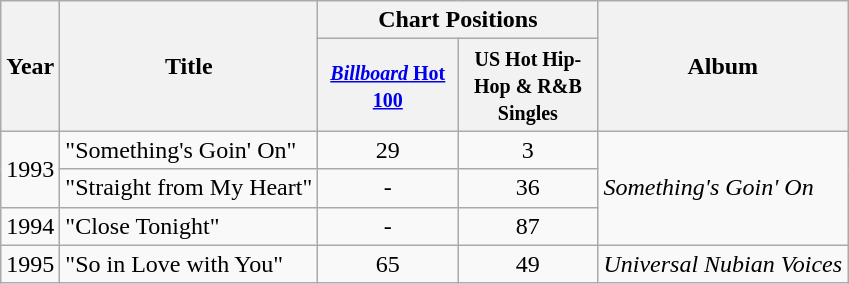<table class="wikitable">
<tr>
<th rowspan="2">Year</th>
<th rowspan="2">Title</th>
<th colspan="2">Chart Positions</th>
<th rowspan="2">Album</th>
</tr>
<tr>
<th width="86"><small><a href='#'><em>Billboard</em> Hot 100</a></small></th>
<th width="86"><small>US Hot Hip-Hop & R&B Singles</small></th>
</tr>
<tr>
<td rowspan="2">1993</td>
<td>"Something's Goin' On"</td>
<td align="center">29</td>
<td align="center">3</td>
<td rowspan="3"><em>Something's Goin' On</em></td>
</tr>
<tr>
<td>"Straight from My Heart"</td>
<td align="center">-</td>
<td align="center">36</td>
</tr>
<tr>
<td>1994</td>
<td>"Close Tonight"</td>
<td align="center">-</td>
<td align="center">87</td>
</tr>
<tr>
<td>1995</td>
<td>"So in Love with You"</td>
<td align="center">65</td>
<td align="center">49</td>
<td><em>Universal Nubian Voices</em></td>
</tr>
</table>
